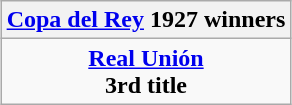<table class="wikitable" style="text-align: center; margin: 0 auto;">
<tr>
<th><a href='#'>Copa del Rey</a> 1927 winners</th>
</tr>
<tr>
<td><strong><a href='#'>Real Unión</a></strong><br><strong>3rd title</strong></td>
</tr>
</table>
